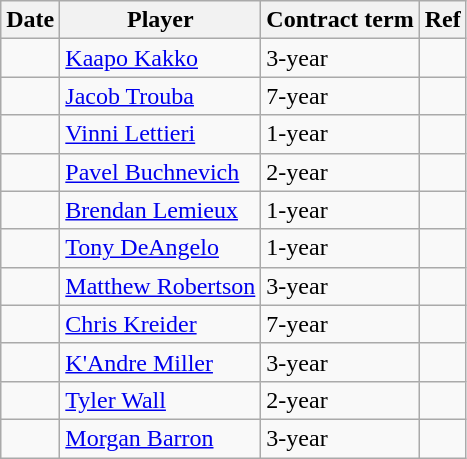<table class="wikitable">
<tr>
<th>Date</th>
<th>Player</th>
<th>Contract term</th>
<th>Ref</th>
</tr>
<tr>
<td></td>
<td><a href='#'>Kaapo Kakko</a></td>
<td>3-year</td>
<td></td>
</tr>
<tr>
<td></td>
<td><a href='#'>Jacob Trouba</a></td>
<td>7-year</td>
<td></td>
</tr>
<tr>
<td></td>
<td><a href='#'>Vinni Lettieri</a></td>
<td>1-year</td>
<td></td>
</tr>
<tr>
<td></td>
<td><a href='#'>Pavel Buchnevich</a></td>
<td>2-year</td>
<td></td>
</tr>
<tr>
<td></td>
<td><a href='#'>Brendan Lemieux</a></td>
<td>1-year</td>
<td></td>
</tr>
<tr>
<td></td>
<td><a href='#'>Tony DeAngelo</a></td>
<td>1-year</td>
<td></td>
</tr>
<tr>
<td></td>
<td><a href='#'>Matthew Robertson</a></td>
<td>3-year</td>
<td></td>
</tr>
<tr>
<td></td>
<td><a href='#'>Chris Kreider</a></td>
<td>7-year</td>
<td></td>
</tr>
<tr>
<td></td>
<td><a href='#'>K'Andre Miller</a></td>
<td>3-year</td>
<td></td>
</tr>
<tr>
<td></td>
<td><a href='#'>Tyler Wall</a></td>
<td>2-year</td>
<td></td>
</tr>
<tr>
<td></td>
<td><a href='#'>Morgan Barron</a></td>
<td>3-year</td>
<td></td>
</tr>
</table>
